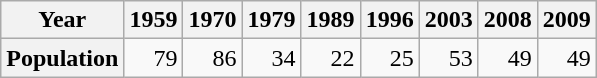<table class="wikitable" style="text-align:right">
<tr>
<th>Year</th>
<th>1959</th>
<th>1970</th>
<th>1979</th>
<th>1989</th>
<th>1996</th>
<th>2003</th>
<th>2008</th>
<th>2009</th>
</tr>
<tr>
<th>Population</th>
<td>79</td>
<td>86</td>
<td>34</td>
<td>22</td>
<td>25</td>
<td>53</td>
<td>49</td>
<td>49</td>
</tr>
</table>
